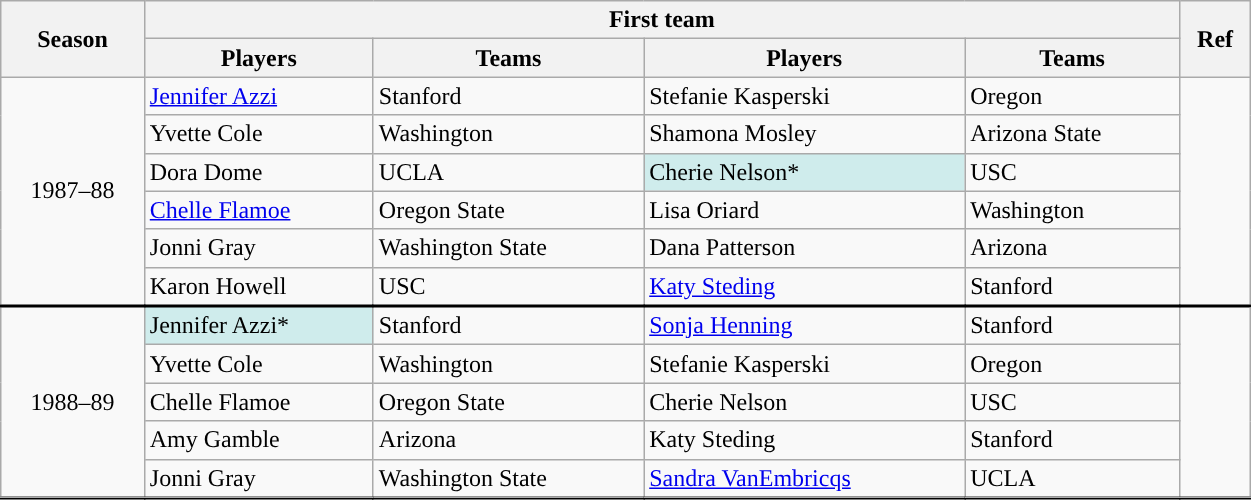<table class="wikitable" style="width:66%">
<tr>
<th rowspan=2>Season</th>
<th colspan=4>First team</th>
<th rowspan=2>Ref</th>
</tr>
<tr>
<th>Players</th>
<th>Teams</th>
<th>Players</th>
<th>Teams</th>
</tr>
<tr>
<td rowspan="6" style="text-align:center;">1987–88</td>
<td><a href='#'>Jennifer Azzi</a></td>
<td>Stanford</td>
<td>Stefanie Kasperski</td>
<td>Oregon</td>
<td rowspan="6" style="text-align:center;"></td>
</tr>
<tr>
<td>Yvette Cole</td>
<td>Washington</td>
<td>Shamona Mosley</td>
<td>Arizona State</td>
</tr>
<tr>
<td>Dora Dome</td>
<td>UCLA</td>
<td style="background:#CFECEC;">Cherie Nelson*</td>
<td>USC</td>
</tr>
<tr>
<td><a href='#'>Chelle Flamoe</a></td>
<td>Oregon State</td>
<td>Lisa Oriard</td>
<td>Washington</td>
</tr>
<tr>
<td>Jonni Gray</td>
<td>Washington State</td>
<td>Dana Patterson</td>
<td>Arizona</td>
</tr>
<tr>
<td>Karon Howell</td>
<td>USC</td>
<td><a href='#'>Katy Steding</a></td>
<td>Stanford</td>
</tr>
<tr style="border-top:2px solid black">
<td rowspan="5" style="text-align:center;">1988–89</td>
<td style="background:#CFECEC;">Jennifer Azzi*</td>
<td>Stanford</td>
<td><a href='#'>Sonja Henning</a></td>
<td>Stanford</td>
<td rowspan="5" style="text-align:center;"></td>
</tr>
<tr>
<td>Yvette Cole</td>
<td>Washington</td>
<td>Stefanie Kasperski</td>
<td>Oregon</td>
</tr>
<tr>
<td>Chelle Flamoe</td>
<td>Oregon State</td>
<td>Cherie Nelson</td>
<td>USC</td>
</tr>
<tr>
<td>Amy Gamble</td>
<td>Arizona</td>
<td>Katy Steding</td>
<td>Stanford</td>
</tr>
<tr>
<td>Jonni Gray</td>
<td>Washington State</td>
<td><a href='#'>Sandra VanEmbricqs</a></td>
<td>UCLA</td>
</tr>
<tr style="border-top:2px solid black">
</tr>
</table>
